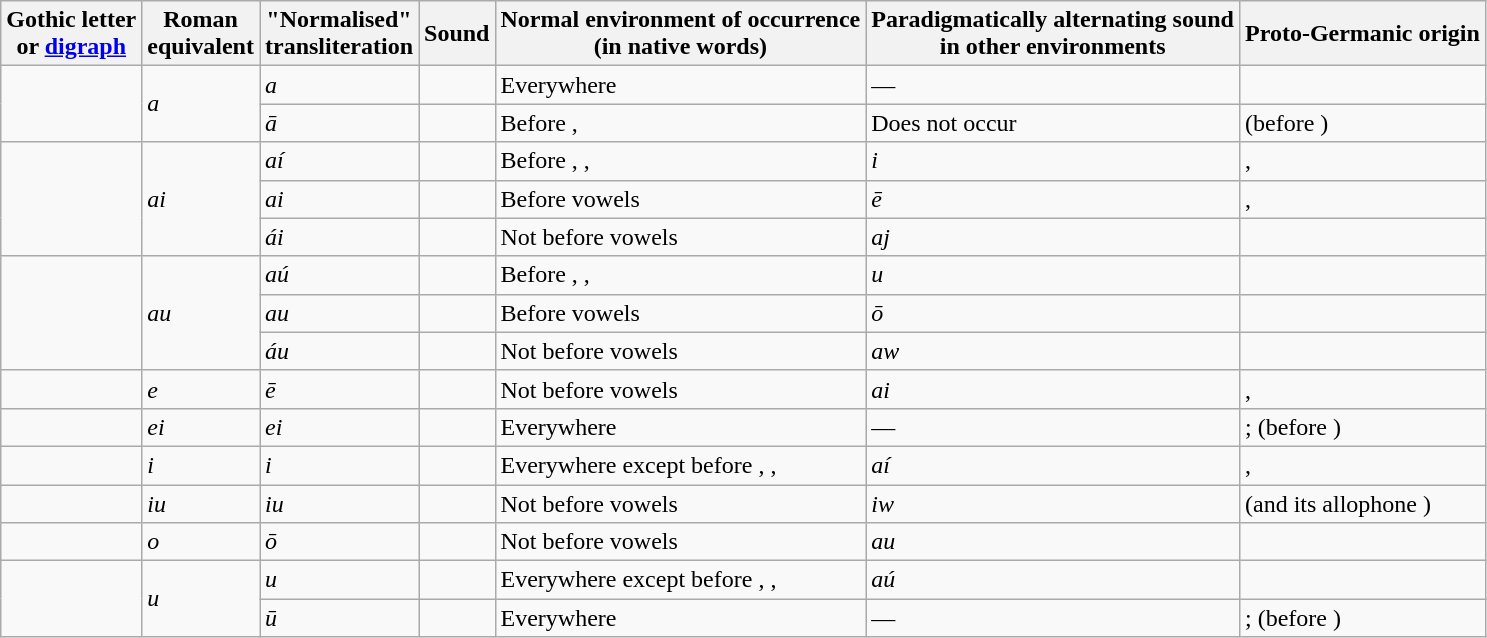<table class="wikitable">
<tr>
<th>Gothic letter<br>or <a href='#'>digraph</a></th>
<th>Roman<br>equivalent</th>
<th>"Normalised"<br>transliteration</th>
<th>Sound</th>
<th>Normal environment of occurrence <br>(in native words)</th>
<th>Paradigmatically alternating sound<br>in other environments</th>
<th>Proto-Germanic origin</th>
</tr>
<tr>
<td rowspan="2"></td>
<td rowspan="2"><em>a</em></td>
<td><em>a</em></td>
<td></td>
<td>Everywhere</td>
<td>—</td>
<td></td>
</tr>
<tr>
<td><em>ā</em></td>
<td></td>
<td>Before , </td>
<td>Does not occur</td>
<td> (before )</td>
</tr>
<tr>
<td rowspan="3"></td>
<td rowspan="3"><em>ai</em></td>
<td><em>aí</em></td>
<td></td>
<td>Before , , </td>
<td><em>i</em> </td>
<td>, </td>
</tr>
<tr>
<td><em>ai</em></td>
<td></td>
<td>Before vowels</td>
<td><em>ē</em> </td>
<td>, </td>
</tr>
<tr>
<td><em>ái</em></td>
<td></td>
<td>Not before vowels</td>
<td><em>aj</em> </td>
<td></td>
</tr>
<tr>
<td rowspan="3"></td>
<td rowspan="3"><em>au</em></td>
<td><em>aú</em></td>
<td></td>
<td>Before , , </td>
<td><em>u</em> </td>
<td></td>
</tr>
<tr>
<td><em>au</em></td>
<td></td>
<td>Before vowels</td>
<td><em>ō</em> </td>
<td></td>
</tr>
<tr>
<td><em>áu</em></td>
<td></td>
<td>Not before vowels</td>
<td><em>aw</em> </td>
<td></td>
</tr>
<tr>
<td></td>
<td><em>e</em></td>
<td><em>ē</em></td>
<td></td>
<td>Not before vowels</td>
<td><em>ai</em> </td>
<td>, </td>
</tr>
<tr>
<td></td>
<td><em>ei</em></td>
<td><em>ei</em></td>
<td></td>
<td>Everywhere</td>
<td>—</td>
<td>;  (before )</td>
</tr>
<tr>
<td></td>
<td><em>i</em></td>
<td><em>i</em></td>
<td></td>
<td>Everywhere except before , , </td>
<td><em>aí</em> </td>
<td>, </td>
</tr>
<tr>
<td></td>
<td><em>iu</em></td>
<td><em>iu</em></td>
<td></td>
<td>Not before vowels</td>
<td><em>iw</em> </td>
<td> (and its allophone )</td>
</tr>
<tr>
<td></td>
<td><em>o</em></td>
<td><em>ō</em></td>
<td></td>
<td>Not before vowels</td>
<td><em>au</em> </td>
<td></td>
</tr>
<tr>
<td rowspan="2"></td>
<td rowspan="2"><em>u</em></td>
<td><em>u</em></td>
<td></td>
<td>Everywhere except before , , </td>
<td><em>aú</em> </td>
<td></td>
</tr>
<tr>
<td><em>ū</em></td>
<td></td>
<td>Everywhere</td>
<td>—</td>
<td>;  (before )</td>
</tr>
</table>
